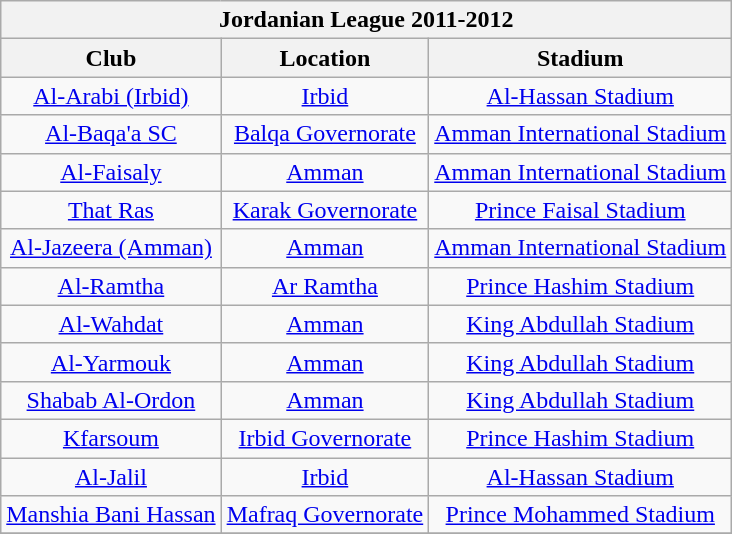<table class="wikitable" style="text-align: center;">
<tr>
<th colspan="5">Jordanian League 2011-2012</th>
</tr>
<tr>
<th>Club</th>
<th>Location</th>
<th>Stadium</th>
</tr>
<tr>
<td><a href='#'>Al-Arabi (Irbid)</a></td>
<td><a href='#'>Irbid</a></td>
<td><a href='#'>Al-Hassan Stadium</a></td>
</tr>
<tr>
<td><a href='#'>Al-Baqa'a SC</a></td>
<td><a href='#'>Balqa Governorate</a></td>
<td><a href='#'>Amman International Stadium</a></td>
</tr>
<tr>
<td><a href='#'>Al-Faisaly</a></td>
<td><a href='#'>Amman</a></td>
<td><a href='#'>Amman International Stadium</a></td>
</tr>
<tr>
<td><a href='#'>That Ras</a></td>
<td><a href='#'>Karak Governorate</a></td>
<td><a href='#'>Prince Faisal Stadium</a></td>
</tr>
<tr>
<td><a href='#'>Al-Jazeera (Amman)</a></td>
<td><a href='#'>Amman</a></td>
<td><a href='#'>Amman International Stadium</a></td>
</tr>
<tr>
<td><a href='#'>Al-Ramtha</a></td>
<td><a href='#'>Ar Ramtha</a></td>
<td><a href='#'>Prince Hashim Stadium</a></td>
</tr>
<tr>
<td><a href='#'>Al-Wahdat</a></td>
<td><a href='#'>Amman</a></td>
<td><a href='#'>King Abdullah Stadium</a></td>
</tr>
<tr>
<td><a href='#'>Al-Yarmouk</a></td>
<td><a href='#'>Amman</a></td>
<td><a href='#'>King Abdullah Stadium</a></td>
</tr>
<tr>
<td><a href='#'>Shabab Al-Ordon</a></td>
<td><a href='#'>Amman</a></td>
<td><a href='#'>King Abdullah Stadium</a></td>
</tr>
<tr>
<td><a href='#'>Kfarsoum</a></td>
<td><a href='#'>Irbid Governorate</a></td>
<td><a href='#'>Prince Hashim Stadium</a></td>
</tr>
<tr>
<td><a href='#'>Al-Jalil</a></td>
<td><a href='#'>Irbid</a></td>
<td><a href='#'>Al-Hassan Stadium</a></td>
</tr>
<tr>
<td><a href='#'>Manshia Bani Hassan</a></td>
<td><a href='#'>Mafraq Governorate</a></td>
<td><a href='#'>Prince Mohammed Stadium</a></td>
</tr>
<tr>
</tr>
</table>
